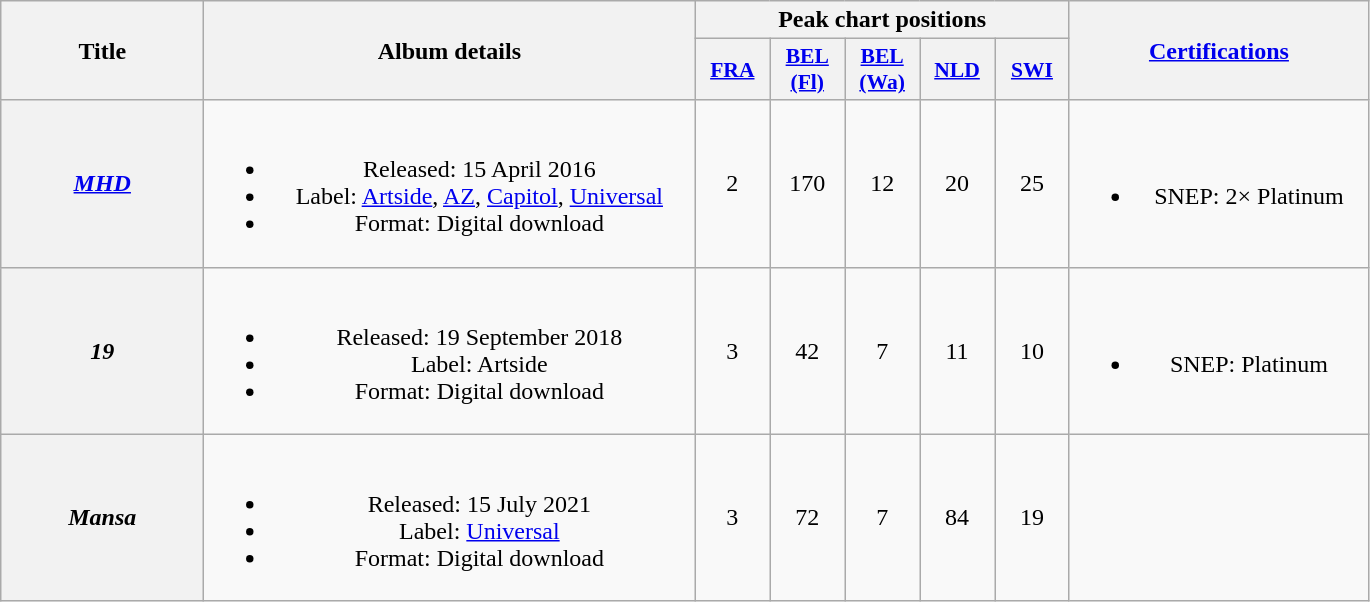<table class="wikitable plainrowheaders" style="text-align:center;">
<tr>
<th scope="col" rowspan="2" style="width:8em;">Title</th>
<th scope="col" rowspan="2" style="width:20em;">Album details</th>
<th scope="col" colspan="5">Peak chart positions</th>
<th scope="col" rowspan="2" style="width:12em;"><a href='#'>Certifications</a></th>
</tr>
<tr>
<th scope="col" style="width:3em;font-size:90%;"><a href='#'>FRA</a><br></th>
<th scope="col" style="width:3em;font-size:90%;"><a href='#'>BEL (Fl)</a><br></th>
<th scope="col" style="width:3em;font-size:90%;"><a href='#'>BEL (Wa)</a><br></th>
<th scope="col" style="width:3em;font-size:90%;"><a href='#'>NLD</a><br></th>
<th scope="col" style="width:3em;font-size:90%;"><a href='#'>SWI</a><br></th>
</tr>
<tr>
<th scope="row"><em><a href='#'>MHD</a></em></th>
<td><br><ul><li>Released: 15 April 2016</li><li>Label: <a href='#'>Artside</a>, <a href='#'>AZ</a>, <a href='#'>Capitol</a>, <a href='#'>Universal</a></li><li>Format: Digital download</li></ul></td>
<td>2</td>
<td>170</td>
<td>12</td>
<td>20</td>
<td>25</td>
<td><br><ul><li>SNEP: 2× Platinum</li></ul></td>
</tr>
<tr>
<th scope="row"><em>19</em></th>
<td><br><ul><li>Released: 19 September 2018</li><li>Label: Artside</li><li>Format: Digital download</li></ul></td>
<td>3<br></td>
<td>42</td>
<td>7</td>
<td>11</td>
<td>10</td>
<td><br><ul><li>SNEP: Platinum</li></ul></td>
</tr>
<tr>
<th scope="row"><em>Mansa</em></th>
<td><br><ul><li>Released: 15 July 2021</li><li>Label: <a href='#'>Universal</a></li><li>Format: Digital download</li></ul></td>
<td>3</td>
<td>72</td>
<td>7</td>
<td>84</td>
<td>19</td>
<td></td>
</tr>
</table>
